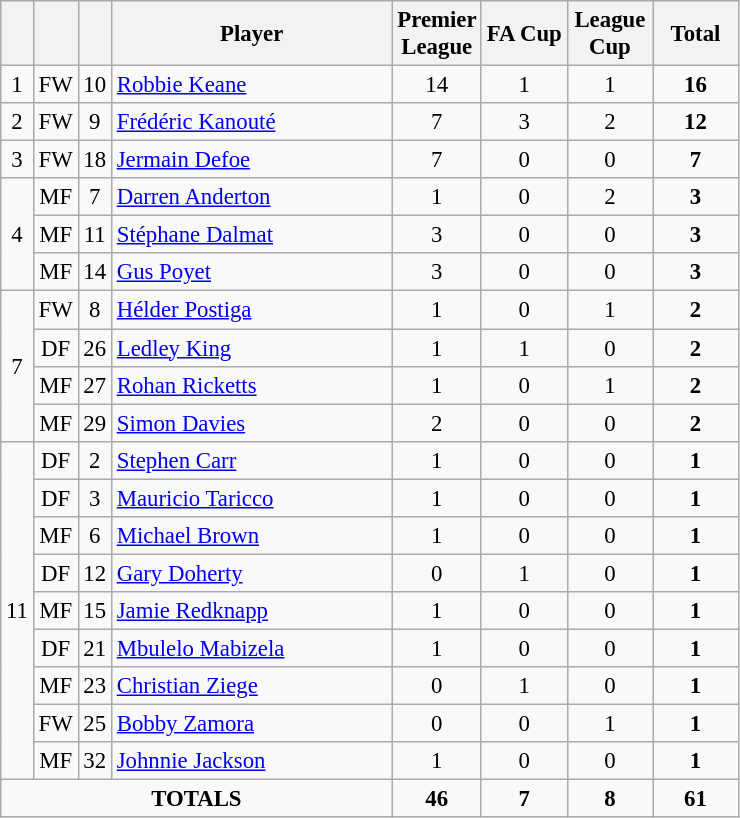<table class="wikitable sortable" style="font-size: 95%; text-align: center;">
<tr>
<th width=10></th>
<th width=10></th>
<th width=10></th>
<th width=180>Player</th>
<th width=50>Premier League</th>
<th width=50>FA Cup</th>
<th width=50>League Cup</th>
<th width=50>Total</th>
</tr>
<tr>
<td>1</td>
<td>FW</td>
<td>10</td>
<td align=left> <a href='#'>Robbie Keane</a></td>
<td>14</td>
<td>1</td>
<td>1</td>
<td><strong>16</strong></td>
</tr>
<tr>
<td>2</td>
<td>FW</td>
<td>9</td>
<td align=left> <a href='#'>Frédéric Kanouté</a></td>
<td>7</td>
<td>3</td>
<td>2</td>
<td><strong>12</strong></td>
</tr>
<tr>
<td>3</td>
<td>FW</td>
<td>18</td>
<td align="left"> <a href='#'>Jermain Defoe</a></td>
<td>7</td>
<td>0</td>
<td>0</td>
<td><strong>7</strong></td>
</tr>
<tr>
<td rowspan="3">4</td>
<td>MF</td>
<td>7</td>
<td align="left"> <a href='#'>Darren Anderton</a></td>
<td>1</td>
<td>0</td>
<td>2</td>
<td><strong>3</strong></td>
</tr>
<tr>
<td>MF</td>
<td>11</td>
<td align="left"> <a href='#'>Stéphane Dalmat</a></td>
<td>3</td>
<td>0</td>
<td>0</td>
<td><strong>3</strong></td>
</tr>
<tr>
<td>MF</td>
<td>14</td>
<td align="left"> <a href='#'>Gus Poyet</a></td>
<td>3</td>
<td>0</td>
<td>0</td>
<td><strong>3</strong></td>
</tr>
<tr>
<td rowspan="4">7</td>
<td>FW</td>
<td>8</td>
<td align="left"> <a href='#'>Hélder Postiga</a></td>
<td>1</td>
<td>0</td>
<td>1</td>
<td><strong>2</strong></td>
</tr>
<tr>
<td>DF</td>
<td>26</td>
<td align="left"> <a href='#'>Ledley King</a></td>
<td>1</td>
<td>1</td>
<td>0</td>
<td><strong>2</strong></td>
</tr>
<tr>
<td>MF</td>
<td>27</td>
<td align="left"> <a href='#'>Rohan Ricketts</a></td>
<td>1</td>
<td>0</td>
<td>1</td>
<td><strong>2</strong></td>
</tr>
<tr>
<td>MF</td>
<td>29</td>
<td align="left"> <a href='#'>Simon Davies</a></td>
<td>2</td>
<td>0</td>
<td>0</td>
<td><strong>2</strong></td>
</tr>
<tr>
<td rowspan="9">11</td>
<td>DF</td>
<td>2</td>
<td align="left"> <a href='#'>Stephen Carr</a></td>
<td>1</td>
<td>0</td>
<td>0</td>
<td><strong>1</strong></td>
</tr>
<tr>
<td>DF</td>
<td>3</td>
<td align="left"> <a href='#'>Mauricio Taricco</a></td>
<td>1</td>
<td>0</td>
<td>0</td>
<td><strong>1</strong></td>
</tr>
<tr>
<td>MF</td>
<td>6</td>
<td align="left"> <a href='#'>Michael Brown</a></td>
<td>1</td>
<td>0</td>
<td>0</td>
<td><strong>1</strong></td>
</tr>
<tr>
<td>DF</td>
<td>12</td>
<td align="left"> <a href='#'>Gary Doherty</a></td>
<td>0</td>
<td>1</td>
<td>0</td>
<td><strong>1</strong></td>
</tr>
<tr>
<td>MF</td>
<td>15</td>
<td align="left"> <a href='#'>Jamie Redknapp</a></td>
<td>1</td>
<td>0</td>
<td>0</td>
<td><strong>1</strong></td>
</tr>
<tr>
<td>DF</td>
<td>21</td>
<td align="left"> <a href='#'>Mbulelo Mabizela</a></td>
<td>1</td>
<td>0</td>
<td>0</td>
<td><strong>1</strong></td>
</tr>
<tr>
<td>MF</td>
<td>23</td>
<td align="left"> <a href='#'>Christian Ziege</a></td>
<td>0</td>
<td>1</td>
<td>0</td>
<td><strong>1</strong></td>
</tr>
<tr>
<td>FW</td>
<td>25</td>
<td align="left"> <a href='#'>Bobby Zamora</a></td>
<td>0</td>
<td>0</td>
<td>1</td>
<td><strong>1</strong></td>
</tr>
<tr>
<td>MF</td>
<td>32</td>
<td align="left"> <a href='#'>Johnnie Jackson</a></td>
<td>1</td>
<td>0</td>
<td>0</td>
<td><strong>1</strong></td>
</tr>
<tr>
<td colspan="4"><strong>TOTALS</strong></td>
<td><strong>46</strong></td>
<td><strong>7</strong></td>
<td><strong>8</strong></td>
<td><strong>61</strong></td>
</tr>
</table>
